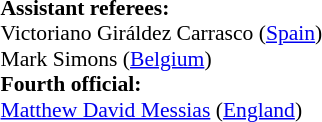<table width=50% style="font-size: 90%">
<tr>
<td><br><strong>Assistant referees:</strong>
<br>Victoriano Giráldez Carrasco (<a href='#'>Spain</a>)
<br>Mark Simons (<a href='#'>Belgium</a>)
<br><strong>Fourth official:</strong>
<br><a href='#'>Matthew David Messias</a> (<a href='#'>England</a>)</td>
</tr>
</table>
